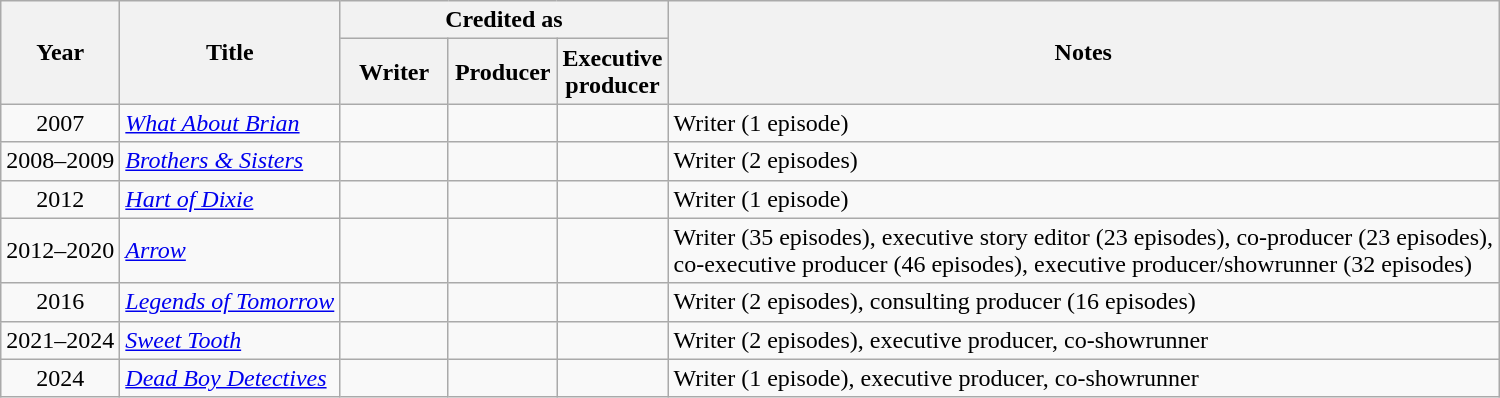<table class="wikitable" style="text-align:center; margin-right:auto; margin-right:auto">
<tr>
<th rowspan="2">Year</th>
<th rowspan="2">Title</th>
<th colspan="3">Credited as</th>
<th rowspan="2">Notes</th>
</tr>
<tr>
<th width=65>Writer</th>
<th width=65>Producer</th>
<th width=65>Executive producer</th>
</tr>
<tr>
<td>2007</td>
<td align="left"><em><a href='#'>What About Brian</a></em></td>
<td></td>
<td></td>
<td></td>
<td align="left">Writer (1 episode)</td>
</tr>
<tr>
<td>2008–2009</td>
<td align="left"><em><a href='#'>Brothers & Sisters</a></em></td>
<td></td>
<td></td>
<td></td>
<td align="left">Writer (2 episodes)</td>
</tr>
<tr>
<td>2012</td>
<td align="left"><em><a href='#'>Hart of Dixie</a></em></td>
<td></td>
<td></td>
<td></td>
<td align="left">Writer (1 episode)</td>
</tr>
<tr>
<td>2012–2020</td>
<td align="left"><em><a href='#'>Arrow</a></em></td>
<td></td>
<td></td>
<td></td>
<td align="left">Writer (35 episodes), executive story editor (23 episodes), co-producer (23 episodes), <br>co-executive producer (46 episodes), executive producer/showrunner (32 episodes)</td>
</tr>
<tr>
<td>2016</td>
<td align="left"><em><a href='#'>Legends of Tomorrow</a></em></td>
<td></td>
<td></td>
<td></td>
<td align="left">Writer (2 episodes), consulting producer (16 episodes)</td>
</tr>
<tr>
<td>2021–2024</td>
<td align="left"><em><a href='#'>Sweet Tooth</a></em></td>
<td></td>
<td></td>
<td></td>
<td align="left">Writer (2 episodes), executive producer, co-showrunner</td>
</tr>
<tr>
<td>2024</td>
<td align="left"><em><a href='#'>Dead Boy Detectives</a></em></td>
<td></td>
<td></td>
<td></td>
<td align="left">Writer (1 episode), executive producer, co-showrunner</td>
</tr>
</table>
